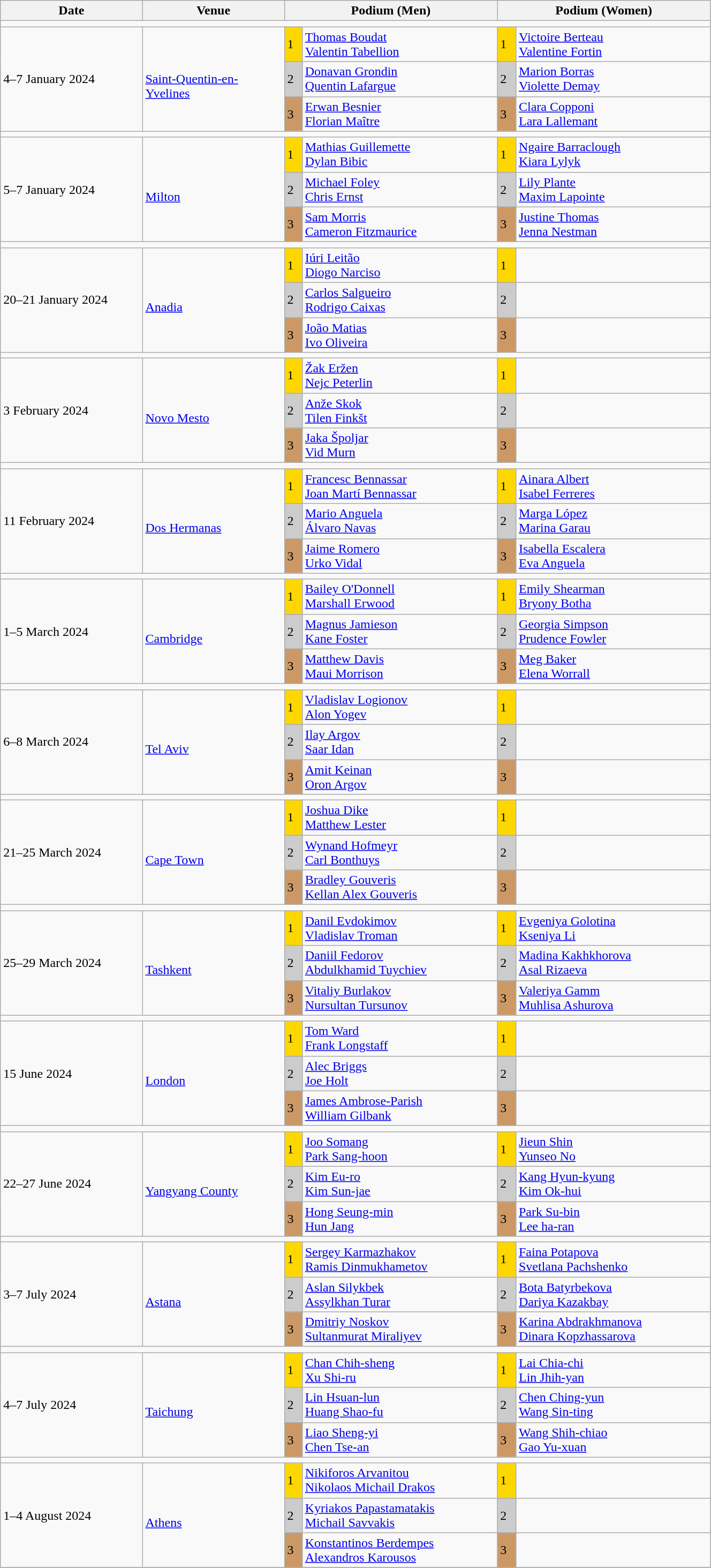<table class="wikitable" width=70%>
<tr>
<th>Date</th>
<th width=20%>Venue</th>
<th colspan=2 width=30%>Podium (Men)</th>
<th colspan=2 width=30%>Podium (Women)</th>
</tr>
<tr>
<td colspan=6></td>
</tr>
<tr>
<td rowspan=3>4–7 January 2024</td>
<td rowspan=3><br><a href='#'>Saint-Quentin-en-Yvelines</a></td>
<td bgcolor=FFD700>1</td>
<td><a href='#'>Thomas Boudat</a><br><a href='#'>Valentin Tabellion</a></td>
<td bgcolor=FFD700>1</td>
<td><a href='#'>Victoire Berteau</a><br><a href='#'>Valentine Fortin</a></td>
</tr>
<tr>
<td bgcolor=CCCCCC>2</td>
<td><a href='#'>Donavan Grondin</a><br><a href='#'>Quentin Lafargue</a></td>
<td bgcolor=CCCCCC>2</td>
<td><a href='#'>Marion Borras</a><br><a href='#'>Violette Demay</a></td>
</tr>
<tr>
<td bgcolor=CC9966>3</td>
<td><a href='#'>Erwan Besnier</a><br><a href='#'>Florian Maître</a></td>
<td bgcolor=CC9966>3</td>
<td><a href='#'>Clara Copponi</a><br><a href='#'>Lara Lallemant</a></td>
</tr>
<tr>
<td colspan=6></td>
</tr>
<tr>
<td rowspan=3>5–7 January 2024</td>
<td rowspan=3><br><a href='#'>Milton</a></td>
<td bgcolor=FFD700>1</td>
<td><a href='#'>Mathias Guillemette</a><br><a href='#'>Dylan Bibic</a></td>
<td bgcolor=FFD700>1</td>
<td><a href='#'>Ngaire Barraclough</a><br><a href='#'>Kiara Lylyk</a></td>
</tr>
<tr>
<td bgcolor=CCCCCC>2</td>
<td><a href='#'>Michael Foley</a><br><a href='#'>Chris Ernst</a></td>
<td bgcolor=CCCCCC>2</td>
<td><a href='#'>Lily Plante</a><br><a href='#'>Maxim Lapointe</a></td>
</tr>
<tr>
<td bgcolor=CC9966>3</td>
<td><a href='#'>Sam Morris</a><br><a href='#'>Cameron Fitzmaurice</a></td>
<td bgcolor=CC9966>3</td>
<td><a href='#'>Justine Thomas</a><br><a href='#'>Jenna Nestman</a></td>
</tr>
<tr>
<td colspan=6></td>
</tr>
<tr>
<td rowspan=3>20–21 January 2024</td>
<td rowspan=3><br><a href='#'>Anadia</a></td>
<td bgcolor=FFD700>1</td>
<td><a href='#'>Iúri Leitão</a><br><a href='#'>Diogo Narciso</a></td>
<td bgcolor=FFD700>1</td>
<td><br></td>
</tr>
<tr>
<td bgcolor=CCCCCC>2</td>
<td><a href='#'>Carlos Salgueiro</a><br><a href='#'>Rodrigo Caixas</a></td>
<td bgcolor=CCCCCC>2</td>
<td><br></td>
</tr>
<tr>
<td bgcolor=CC9966>3</td>
<td><a href='#'>João Matias</a><br><a href='#'>Ivo Oliveira</a></td>
<td bgcolor=CC9966>3</td>
<td><br></td>
</tr>
<tr>
<td colspan=6></td>
</tr>
<tr>
<td rowspan=3>3 February 2024</td>
<td rowspan=3><br><a href='#'>Novo Mesto</a></td>
<td bgcolor=FFD700>1</td>
<td><a href='#'>Žak Eržen</a><br><a href='#'>Nejc Peterlin</a></td>
<td bgcolor=FFD700>1</td>
<td><br></td>
</tr>
<tr>
<td bgcolor=CCCCCC>2</td>
<td><a href='#'>Anže Skok</a><br><a href='#'>Tilen Finkšt</a></td>
<td bgcolor=CCCCCC>2</td>
<td><br></td>
</tr>
<tr>
<td bgcolor=CC9966>3</td>
<td><a href='#'>Jaka Špoljar</a><br><a href='#'>Vid Murn</a></td>
<td bgcolor=CC9966>3</td>
<td><br></td>
</tr>
<tr>
<td colspan=6></td>
</tr>
<tr>
<td rowspan=3>11 February 2024</td>
<td rowspan=3><br><a href='#'>Dos Hermanas</a></td>
<td bgcolor=FFD700>1</td>
<td><a href='#'>Francesc Bennassar</a> <br> <a href='#'>Joan Martí Bennassar</a></td>
<td bgcolor=FFD700>1</td>
<td><a href='#'>Ainara Albert</a> <br> <a href='#'>Isabel Ferreres</a></td>
</tr>
<tr>
<td bgcolor=CCCCCC>2</td>
<td><a href='#'>Mario Anguela</a> <br> <a href='#'>Álvaro Navas</a></td>
<td bgcolor=CCCCCC>2</td>
<td><a href='#'>Marga López</a> <br> <a href='#'>Marina Garau</a></td>
</tr>
<tr>
<td bgcolor=CC9966>3</td>
<td><a href='#'>Jaime Romero</a> <br> <a href='#'>Urko Vidal</a></td>
<td bgcolor=CC9966>3</td>
<td><a href='#'>Isabella Escalera</a> <br> <a href='#'>Eva Anguela</a></td>
</tr>
<tr>
<td colspan=6></td>
</tr>
<tr>
<td rowspan=3>1–5 March 2024</td>
<td rowspan=3><br><a href='#'>Cambridge</a></td>
<td bgcolor=FFD700>1</td>
<td><a href='#'>Bailey O'Donnell</a><br><a href='#'>Marshall Erwood</a></td>
<td bgcolor=FFD700>1</td>
<td><a href='#'>Emily Shearman</a><br><a href='#'>Bryony Botha</a></td>
</tr>
<tr>
<td bgcolor=CCCCCC>2</td>
<td><a href='#'>Magnus Jamieson</a><br><a href='#'>Kane Foster</a></td>
<td bgcolor=CCCCCC>2</td>
<td><a href='#'>Georgia Simpson</a><br><a href='#'>Prudence Fowler</a></td>
</tr>
<tr>
<td bgcolor=CC9966>3</td>
<td><a href='#'>Matthew Davis</a><br><a href='#'>Maui Morrison</a></td>
<td bgcolor=CC9966>3</td>
<td><a href='#'>Meg Baker</a><br><a href='#'>Elena Worrall</a></td>
</tr>
<tr>
<td colspan=6></td>
</tr>
<tr>
<td rowspan=3>6–8 March 2024</td>
<td rowspan=3><br><a href='#'>Tel Aviv</a></td>
<td bgcolor=FFD700>1</td>
<td><a href='#'>Vladislav Logionov</a><br><a href='#'>Alon Yogev</a></td>
<td bgcolor=FFD700>1</td>
<td></td>
</tr>
<tr>
<td bgcolor=CCCCCC>2</td>
<td><a href='#'>Ilay Argov</a><br><a href='#'>Saar Idan</a></td>
<td bgcolor=CCCCCC>2</td>
<td></td>
</tr>
<tr>
<td bgcolor=CC9966>3</td>
<td><a href='#'>Amit Keinan</a><br><a href='#'>Oron Argov</a></td>
<td bgcolor=CC9966>3</td>
<td></td>
</tr>
<tr>
<td colspan=6></td>
</tr>
<tr>
<td rowspan=3>21–25 March 2024</td>
<td rowspan=3><br><a href='#'>Cape Town</a></td>
<td bgcolor=FFD700>1</td>
<td><a href='#'>Joshua Dike</a><br><a href='#'>Matthew Lester</a></td>
<td bgcolor=FFD700>1</td>
<td><br></td>
</tr>
<tr>
<td bgcolor=CCCCCC>2</td>
<td><a href='#'>Wynand Hofmeyr</a><br><a href='#'>Carl Bonthuys</a></td>
<td bgcolor=CCCCCC>2</td>
<td><br></td>
</tr>
<tr>
<td bgcolor=CC9966>3</td>
<td><a href='#'>Bradley Gouveris</a><br><a href='#'>Kellan Alex Gouveris</a></td>
<td bgcolor=CC9966>3</td>
<td><br></td>
</tr>
<tr>
<td colspan=6></td>
</tr>
<tr>
<td rowspan=3>25–29 March 2024</td>
<td rowspan=3><br><a href='#'>Tashkent</a></td>
<td bgcolor=FFD700>1</td>
<td><a href='#'>Danil Evdokimov</a><br><a href='#'>Vladislav Troman</a></td>
<td bgcolor=FFD700>1</td>
<td><a href='#'>Evgeniya Golotina</a><br><a href='#'>Kseniya Li</a></td>
</tr>
<tr>
<td bgcolor=CCCCCC>2</td>
<td><a href='#'>Daniil Fedorov</a><br><a href='#'>Abdulkhamid Tuychiev</a></td>
<td bgcolor=CCCCCC>2</td>
<td><a href='#'>Madina Kakhkhorova</a><br><a href='#'>Asal Rizaeva</a></td>
</tr>
<tr>
<td bgcolor=CC9966>3</td>
<td><a href='#'>Vitaliy Burlakov</a><br><a href='#'>Nursultan Tursunov</a></td>
<td bgcolor=CC9966>3</td>
<td><a href='#'>Valeriya Gamm</a><br><a href='#'>Muhlisa Ashurova</a></td>
</tr>
<tr>
<td colspan=6></td>
</tr>
<tr>
<td rowspan=3>15 June 2024</td>
<td rowspan=3><br><a href='#'>London</a></td>
<td bgcolor=FFD700>1</td>
<td><a href='#'>Tom Ward</a><br><a href='#'>Frank Longstaff</a></td>
<td bgcolor=FFD700>1</td>
<td></td>
</tr>
<tr>
<td bgcolor=CCCCCC>2</td>
<td><a href='#'>Alec Briggs</a><br><a href='#'>Joe Holt</a></td>
<td bgcolor=CCCCCC>2</td>
<td></td>
</tr>
<tr>
<td bgcolor=CC9966>3</td>
<td><a href='#'>James Ambrose-Parish</a><br><a href='#'>William Gilbank</a></td>
<td bgcolor=CC9966>3</td>
<td></td>
</tr>
<tr>
<td colspan=6></td>
</tr>
<tr>
<td rowspan=3>22–27 June 2024</td>
<td rowspan=3><br><a href='#'>Yangyang County</a></td>
<td bgcolor=FFD700>1</td>
<td><a href='#'>Joo Somang</a><br><a href='#'>Park Sang-hoon</a></td>
<td bgcolor=FFD700>1</td>
<td><a href='#'>Jieun Shin</a><br><a href='#'>Yunseo No</a></td>
</tr>
<tr>
<td bgcolor=CCCCCC>2</td>
<td><a href='#'>Kim Eu-ro</a><br><a href='#'>Kim Sun-jae</a></td>
<td bgcolor=CCCCCC>2</td>
<td><a href='#'>Kang Hyun-kyung</a><br><a href='#'>Kim Ok-hui</a></td>
</tr>
<tr>
<td bgcolor=CC9966>3</td>
<td><a href='#'>Hong Seung-min</a><br><a href='#'>Hun Jang</a></td>
<td bgcolor=CC9966>3</td>
<td><a href='#'>Park Su-bin</a><br><a href='#'>Lee ha-ran</a></td>
</tr>
<tr>
<td colspan=6></td>
</tr>
<tr>
<td rowspan=3>3–7 July 2024</td>
<td rowspan=3><br><a href='#'>Astana</a></td>
<td bgcolor=FFD700>1</td>
<td><a href='#'>Sergey Karmazhakov</a><br><a href='#'>Ramis Dinmukhametov</a></td>
<td bgcolor=FFD700>1</td>
<td><a href='#'>Faina Potapova</a><br><a href='#'>Svetlana Pachshenko</a></td>
</tr>
<tr>
<td bgcolor=CCCCCC>2</td>
<td><a href='#'>Aslan Silykbek</a><br><a href='#'>Assylkhan Turar</a></td>
<td bgcolor=CCCCCC>2</td>
<td><a href='#'>Bota Batyrbekova</a><br><a href='#'>Dariya Kazakbay</a></td>
</tr>
<tr>
<td bgcolor=CC9966>3</td>
<td><a href='#'>Dmitriy Noskov</a><br><a href='#'>Sultanmurat Miraliyev</a></td>
<td bgcolor=CC9966>3</td>
<td><a href='#'>Karina Abdrakhmanova</a><br><a href='#'>Dinara Kopzhassarova</a></td>
</tr>
<tr>
<td colspan=6></td>
</tr>
<tr>
<td rowspan=3>4–7 July 2024</td>
<td rowspan=3><br><a href='#'>Taichung</a></td>
<td bgcolor=FFD700>1</td>
<td><a href='#'>Chan Chih-sheng</a><br><a href='#'>Xu Shi-ru</a></td>
<td bgcolor=FFD700>1</td>
<td><a href='#'>Lai Chia-chi</a><br><a href='#'>Lin Jhih-yan</a></td>
</tr>
<tr>
<td bgcolor=CCCCCC>2</td>
<td><a href='#'>Lin Hsuan-lun</a><br><a href='#'>Huang Shao-fu</a></td>
<td bgcolor=CCCCCC>2</td>
<td><a href='#'>Chen Ching-yun</a><br><a href='#'>Wang Sin-ting</a></td>
</tr>
<tr>
<td bgcolor=CC9966>3</td>
<td><a href='#'>Liao Sheng-yi</a><br><a href='#'>Chen Tse-an</a></td>
<td bgcolor=CC9966>3</td>
<td><a href='#'>Wang Shih-chiao</a><br><a href='#'>Gao Yu-xuan</a></td>
</tr>
<tr>
<td colspan=6></td>
</tr>
<tr>
<td rowspan=3>1–4 August 2024</td>
<td rowspan=3><br><a href='#'>Athens</a></td>
<td bgcolor=FFD700>1</td>
<td><a href='#'>Nikiforos Arvanitou</a><br><a href='#'>Nikolaos Michail Drakos</a></td>
<td bgcolor=FFD700>1</td>
<td></td>
</tr>
<tr>
<td bgcolor=CCCCCC>2</td>
<td><a href='#'>Kyriakos Papastamatakis</a><br><a href='#'>Michail Savvakis</a></td>
<td bgcolor=CCCCCC>2</td>
<td></td>
</tr>
<tr>
<td bgcolor=CC9966>3</td>
<td><a href='#'>Konstantinos Berdempes</a><br><a href='#'>Alexandros Karousos</a></td>
<td bgcolor=CC9966>3</td>
<td></td>
</tr>
<tr>
</tr>
</table>
